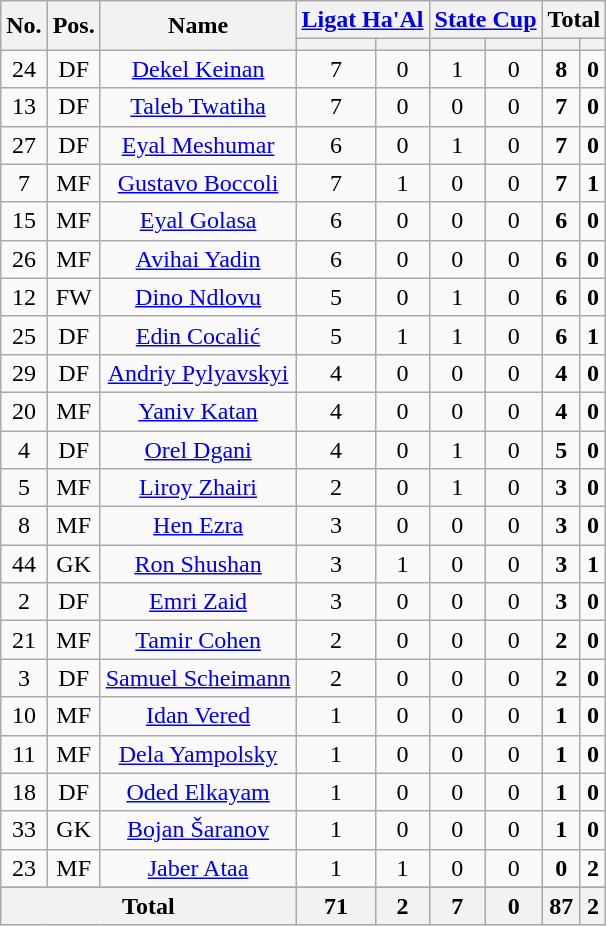<table class="wikitable sortable" style="text-align: center">
<tr>
<th rowspan="2">No.</th>
<th rowspan="2">Pos.</th>
<th rowspan="2">Name</th>
<th colspan="2"><a href='#'>Ligat Ha'Al</a></th>
<th colspan="2"><a href='#'>State Cup</a></th>
<th colspan="2">Total</th>
</tr>
<tr>
<th></th>
<th></th>
<th></th>
<th></th>
<th></th>
<th></th>
</tr>
<tr>
<td>24</td>
<td>DF</td>
<td><a href='#'>Dekel Keinan</a></td>
<td>7</td>
<td>0</td>
<td>1</td>
<td>0</td>
<td><strong>8</strong></td>
<td><strong>0</strong></td>
</tr>
<tr>
<td>13</td>
<td>DF</td>
<td><a href='#'>Taleb Twatiha</a></td>
<td>7</td>
<td>0</td>
<td>0</td>
<td>0</td>
<td><strong>7</strong></td>
<td><strong>0</strong></td>
</tr>
<tr>
<td>27</td>
<td>DF</td>
<td><a href='#'>Eyal Meshumar</a></td>
<td>6</td>
<td>0</td>
<td>1</td>
<td>0</td>
<td><strong>7</strong></td>
<td><strong>0</strong></td>
</tr>
<tr>
<td>7</td>
<td>MF</td>
<td><a href='#'>Gustavo Boccoli</a></td>
<td>7</td>
<td>1</td>
<td>0</td>
<td>0</td>
<td><strong>7</strong></td>
<td><strong>1</strong></td>
</tr>
<tr>
<td>15</td>
<td>MF</td>
<td><a href='#'>Eyal Golasa</a></td>
<td>6</td>
<td>0</td>
<td>0</td>
<td>0</td>
<td><strong>6</strong></td>
<td><strong>0</strong></td>
</tr>
<tr>
<td>26</td>
<td>MF</td>
<td><a href='#'>Avihai Yadin</a></td>
<td>6</td>
<td>0</td>
<td>0</td>
<td>0</td>
<td><strong>6</strong></td>
<td><strong>0</strong></td>
</tr>
<tr>
<td>12</td>
<td>FW</td>
<td><a href='#'>Dino Ndlovu</a></td>
<td>5</td>
<td>0</td>
<td>1</td>
<td>0</td>
<td><strong>6</strong></td>
<td><strong>0</strong></td>
</tr>
<tr>
<td>25</td>
<td>DF</td>
<td><a href='#'>Edin Cocalić</a></td>
<td>5</td>
<td>1</td>
<td>1</td>
<td>0</td>
<td><strong>6</strong></td>
<td><strong>1</strong></td>
</tr>
<tr>
<td>29</td>
<td>DF</td>
<td><a href='#'>Andriy Pylyavskyi</a></td>
<td>4</td>
<td>0</td>
<td>0</td>
<td>0</td>
<td><strong>4</strong></td>
<td><strong>0</strong></td>
</tr>
<tr>
<td>20</td>
<td>MF</td>
<td><a href='#'>Yaniv Katan</a></td>
<td>4</td>
<td>0</td>
<td>0</td>
<td>0</td>
<td><strong>4</strong></td>
<td><strong>0</strong></td>
</tr>
<tr>
<td>4</td>
<td>DF</td>
<td><a href='#'>Orel Dgani</a></td>
<td>4</td>
<td>0</td>
<td>1</td>
<td>0</td>
<td><strong>5</strong></td>
<td><strong>0</strong></td>
</tr>
<tr>
<td>5</td>
<td>MF</td>
<td><a href='#'>Liroy Zhairi</a></td>
<td>2</td>
<td>0</td>
<td>1</td>
<td>0</td>
<td><strong>3</strong></td>
<td><strong>0</strong></td>
</tr>
<tr>
<td>8</td>
<td>MF</td>
<td><a href='#'>Hen Ezra</a></td>
<td>3</td>
<td>0</td>
<td>0</td>
<td>0</td>
<td><strong>3</strong></td>
<td><strong>0</strong></td>
</tr>
<tr>
<td>44</td>
<td>GK</td>
<td><a href='#'>Ron Shushan</a></td>
<td>3</td>
<td>1</td>
<td>0</td>
<td>0</td>
<td><strong>3</strong></td>
<td><strong>1</strong></td>
</tr>
<tr>
<td>2</td>
<td>DF</td>
<td><a href='#'>Emri Zaid</a></td>
<td>3</td>
<td>0</td>
<td>0</td>
<td>0</td>
<td><strong>3</strong></td>
<td><strong>0</strong></td>
</tr>
<tr>
<td>21</td>
<td>MF</td>
<td><a href='#'>Tamir Cohen</a></td>
<td>2</td>
<td>0</td>
<td>0</td>
<td>0</td>
<td><strong>2</strong></td>
<td><strong>0</strong></td>
</tr>
<tr>
<td>3</td>
<td>DF</td>
<td><a href='#'>Samuel Scheimann</a></td>
<td>2</td>
<td>0</td>
<td>0</td>
<td>0</td>
<td><strong>2</strong></td>
<td><strong>0</strong></td>
</tr>
<tr>
<td>10</td>
<td>MF</td>
<td><a href='#'>Idan Vered</a></td>
<td>1</td>
<td>0</td>
<td>0</td>
<td>0</td>
<td><strong>1</strong></td>
<td><strong>0</strong></td>
</tr>
<tr>
<td>11</td>
<td>MF</td>
<td><a href='#'>Dela Yampolsky</a></td>
<td>1</td>
<td>0</td>
<td>0</td>
<td>0</td>
<td><strong>1</strong></td>
<td><strong>0</strong></td>
</tr>
<tr>
<td>18</td>
<td>DF</td>
<td><a href='#'>Oded Elkayam</a></td>
<td>1</td>
<td>0</td>
<td>0</td>
<td>0</td>
<td><strong>1</strong></td>
<td><strong>0</strong></td>
</tr>
<tr>
<td>33</td>
<td>GK</td>
<td><a href='#'>Bojan Šaranov</a></td>
<td>1</td>
<td>0</td>
<td>0</td>
<td>0</td>
<td><strong>1</strong></td>
<td><strong>0</strong></td>
</tr>
<tr>
<td>23</td>
<td>MF</td>
<td><a href='#'>Jaber Ataa</a></td>
<td>1</td>
<td>1</td>
<td>0</td>
<td>0</td>
<td><strong>0</strong></td>
<td><strong>2</strong></td>
</tr>
<tr ||MF||>
</tr>
<tr>
<th colspan=3>Total</th>
<th>71</th>
<th>2</th>
<th>7</th>
<th>0</th>
<th>87</th>
<th>2</th>
</tr>
</table>
